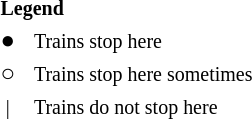<table>
<tr style="border:none">
<th style="text-align:left; background:transparent; " colspan="2"><small>Legend</small></th>
</tr>
<tr>
<td style="text-align:center; background:transparent; padding-right:0.6em;">●</td>
<td><small>Trains stop here</small></td>
</tr>
<tr>
<td style="text-align:center; background:transparent; padding-right:0.6em;">○</td>
<td><small>Trains stop here sometimes</small></td>
</tr>
<tr>
<td style="text-align:center; backgroundtransparent; padding-right:0.6em;"><small>|</small></td>
<td><small>Trains do not stop here</small></td>
</tr>
</table>
